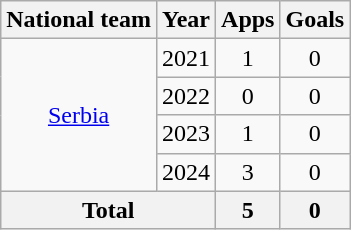<table class="wikitable" style="text-align:center">
<tr>
<th>National team</th>
<th>Year</th>
<th>Apps</th>
<th>Goals</th>
</tr>
<tr>
<td rowspan="4"><a href='#'>Serbia</a></td>
<td>2021</td>
<td>1</td>
<td>0</td>
</tr>
<tr>
<td>2022</td>
<td>0</td>
<td>0</td>
</tr>
<tr>
<td>2023</td>
<td>1</td>
<td>0</td>
</tr>
<tr>
<td>2024</td>
<td>3</td>
<td>0</td>
</tr>
<tr>
<th colspan="2">Total</th>
<th>5</th>
<th>0</th>
</tr>
</table>
